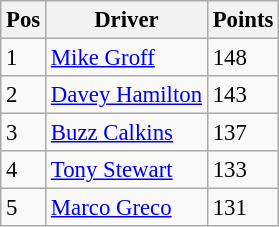<table class="wikitable" style="font-size: 95%;">
<tr>
<th>Pos</th>
<th>Driver</th>
<th>Points</th>
</tr>
<tr>
<td>1</td>
<td> <a href='#'>Mike Groff</a></td>
<td>148</td>
</tr>
<tr>
<td>2</td>
<td> <a href='#'>Davey Hamilton</a></td>
<td>143</td>
</tr>
<tr>
<td>3</td>
<td> <a href='#'>Buzz Calkins</a></td>
<td>137</td>
</tr>
<tr>
<td>4</td>
<td> <a href='#'>Tony Stewart</a></td>
<td>133</td>
</tr>
<tr>
<td>5</td>
<td> <a href='#'>Marco Greco</a></td>
<td>131</td>
</tr>
</table>
